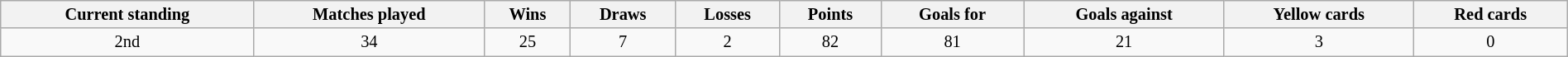<table class="wikitable" style="width:100%; font-size:85%;">
<tr>
<th align=center>Current standing</th>
<th align=center>Matches played</th>
<th align=center>Wins</th>
<th align=center>Draws</th>
<th align=center>Losses</th>
<th align=center>Points</th>
<th align=center>Goals for<br></th>
<th align=center>Goals against<br></th>
<th align=center>Yellow cards<br></th>
<th align=center>Red cards<br> </th>
</tr>
<tr>
<td align=center>2nd</td>
<td align=center>34</td>
<td align=center>25</td>
<td align=center>7</td>
<td align=center>2</td>
<td align=center>82</td>
<td align=center>81</td>
<td align=center>21</td>
<td align=center>3</td>
<td align=center>0</td>
</tr>
</table>
